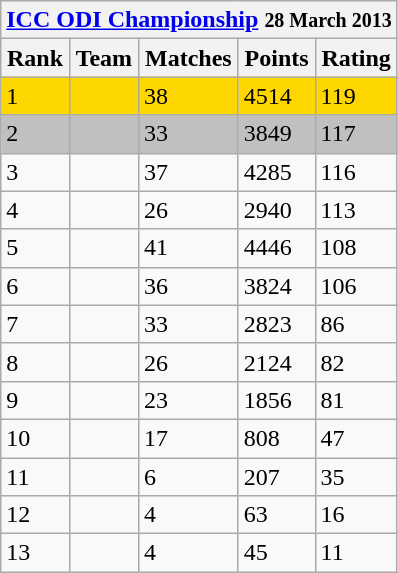<table class="wikitable" style="white-space:nowrap">
<tr>
<th colspan="5"><a href='#'>ICC ODI Championship</a> <small>28 March 2013</small></th>
</tr>
<tr>
<th>Rank</th>
<th>Team</th>
<th>Matches</th>
<th>Points</th>
<th>Rating</th>
</tr>
<tr style="background:gold">
<td>1</td>
<td></td>
<td>38</td>
<td>4514</td>
<td>119</td>
</tr>
<tr style="background:silver">
<td>2</td>
<td></td>
<td>33</td>
<td>3849</td>
<td>117</td>
</tr>
<tr>
<td>3</td>
<td></td>
<td>37</td>
<td>4285</td>
<td>116</td>
</tr>
<tr>
<td>4</td>
<td></td>
<td>26</td>
<td>2940</td>
<td>113</td>
</tr>
<tr>
<td>5</td>
<td></td>
<td>41</td>
<td>4446</td>
<td>108</td>
</tr>
<tr>
<td>6</td>
<td></td>
<td>36</td>
<td>3824</td>
<td>106</td>
</tr>
<tr>
<td>7</td>
<td></td>
<td>33</td>
<td>2823</td>
<td>86</td>
</tr>
<tr>
<td>8</td>
<td></td>
<td>26</td>
<td>2124</td>
<td>82</td>
</tr>
<tr>
<td>9</td>
<td></td>
<td>23</td>
<td>1856</td>
<td>81</td>
</tr>
<tr>
<td>10</td>
<td></td>
<td>17</td>
<td>808</td>
<td>47</td>
</tr>
<tr>
<td>11</td>
<td></td>
<td>6</td>
<td>207</td>
<td>35</td>
</tr>
<tr>
<td>12</td>
<td></td>
<td>4</td>
<td>63</td>
<td>16</td>
</tr>
<tr>
<td>13</td>
<td></td>
<td>4</td>
<td>45</td>
<td>11</td>
</tr>
</table>
